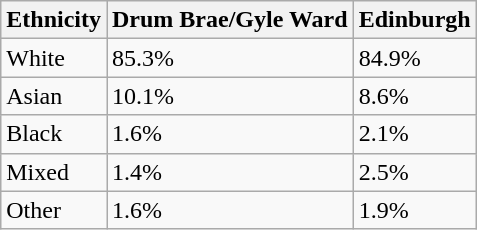<table class="wikitable">
<tr>
<th>Ethnicity</th>
<th>Drum Brae/Gyle Ward</th>
<th>Edinburgh</th>
</tr>
<tr>
<td>White</td>
<td>85.3%</td>
<td>84.9%</td>
</tr>
<tr>
<td>Asian</td>
<td>10.1%</td>
<td>8.6%</td>
</tr>
<tr>
<td>Black</td>
<td>1.6%</td>
<td>2.1%</td>
</tr>
<tr>
<td>Mixed</td>
<td>1.4%</td>
<td>2.5%</td>
</tr>
<tr>
<td>Other</td>
<td>1.6%</td>
<td>1.9%</td>
</tr>
</table>
